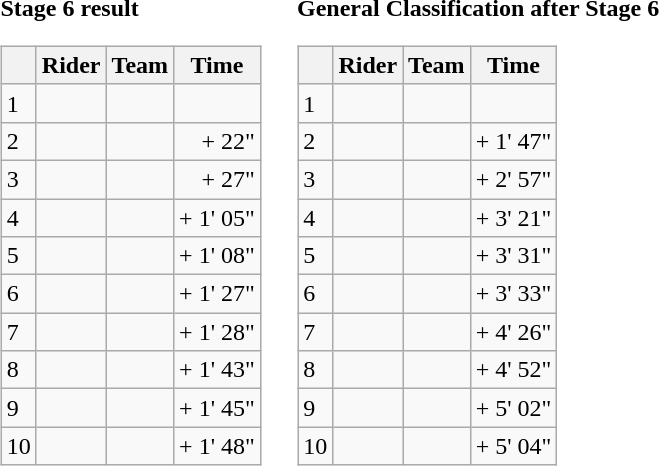<table>
<tr>
<td><strong>Stage 6 result</strong><br><table class="wikitable">
<tr>
<th></th>
<th>Rider</th>
<th>Team</th>
<th>Time</th>
</tr>
<tr>
<td>1</td>
<td></td>
<td></td>
<td align="right"></td>
</tr>
<tr>
<td>2</td>
<td></td>
<td></td>
<td align="right">+ 22"</td>
</tr>
<tr>
<td>3</td>
<td></td>
<td></td>
<td align="right">+ 27"</td>
</tr>
<tr>
<td>4</td>
<td></td>
<td></td>
<td align="right">+ 1' 05"</td>
</tr>
<tr>
<td>5</td>
<td></td>
<td></td>
<td align="right">+ 1' 08"</td>
</tr>
<tr>
<td>6</td>
<td></td>
<td></td>
<td align="right">+ 1' 27"</td>
</tr>
<tr>
<td>7</td>
<td></td>
<td></td>
<td align="right">+ 1' 28"</td>
</tr>
<tr>
<td>8</td>
<td></td>
<td></td>
<td align="right">+ 1' 43"</td>
</tr>
<tr>
<td>9</td>
<td></td>
<td></td>
<td align="right">+ 1' 45"</td>
</tr>
<tr>
<td>10</td>
<td></td>
<td></td>
<td align="right">+ 1' 48"</td>
</tr>
</table>
</td>
<td></td>
<td><strong>General Classification after Stage 6</strong><br><table class="wikitable">
<tr>
<th></th>
<th>Rider</th>
<th>Team</th>
<th>Time</th>
</tr>
<tr>
<td>1</td>
<td></td>
<td></td>
<td align="right"></td>
</tr>
<tr>
<td>2</td>
<td></td>
<td></td>
<td align="right">+ 1' 47"</td>
</tr>
<tr>
<td>3</td>
<td></td>
<td></td>
<td align="right">+ 2' 57"</td>
</tr>
<tr>
<td>4</td>
<td></td>
<td></td>
<td align="right">+ 3' 21"</td>
</tr>
<tr>
<td>5</td>
<td></td>
<td></td>
<td align="right">+ 3' 31"</td>
</tr>
<tr>
<td>6</td>
<td></td>
<td></td>
<td align="right">+ 3' 33"</td>
</tr>
<tr>
<td>7</td>
<td></td>
<td></td>
<td align="right">+ 4' 26"</td>
</tr>
<tr>
<td>8</td>
<td></td>
<td></td>
<td align="right">+ 4' 52"</td>
</tr>
<tr>
<td>9</td>
<td></td>
<td></td>
<td align="right">+ 5' 02"</td>
</tr>
<tr>
<td>10</td>
<td></td>
<td></td>
<td align="right">+ 5' 04"</td>
</tr>
</table>
</td>
</tr>
</table>
